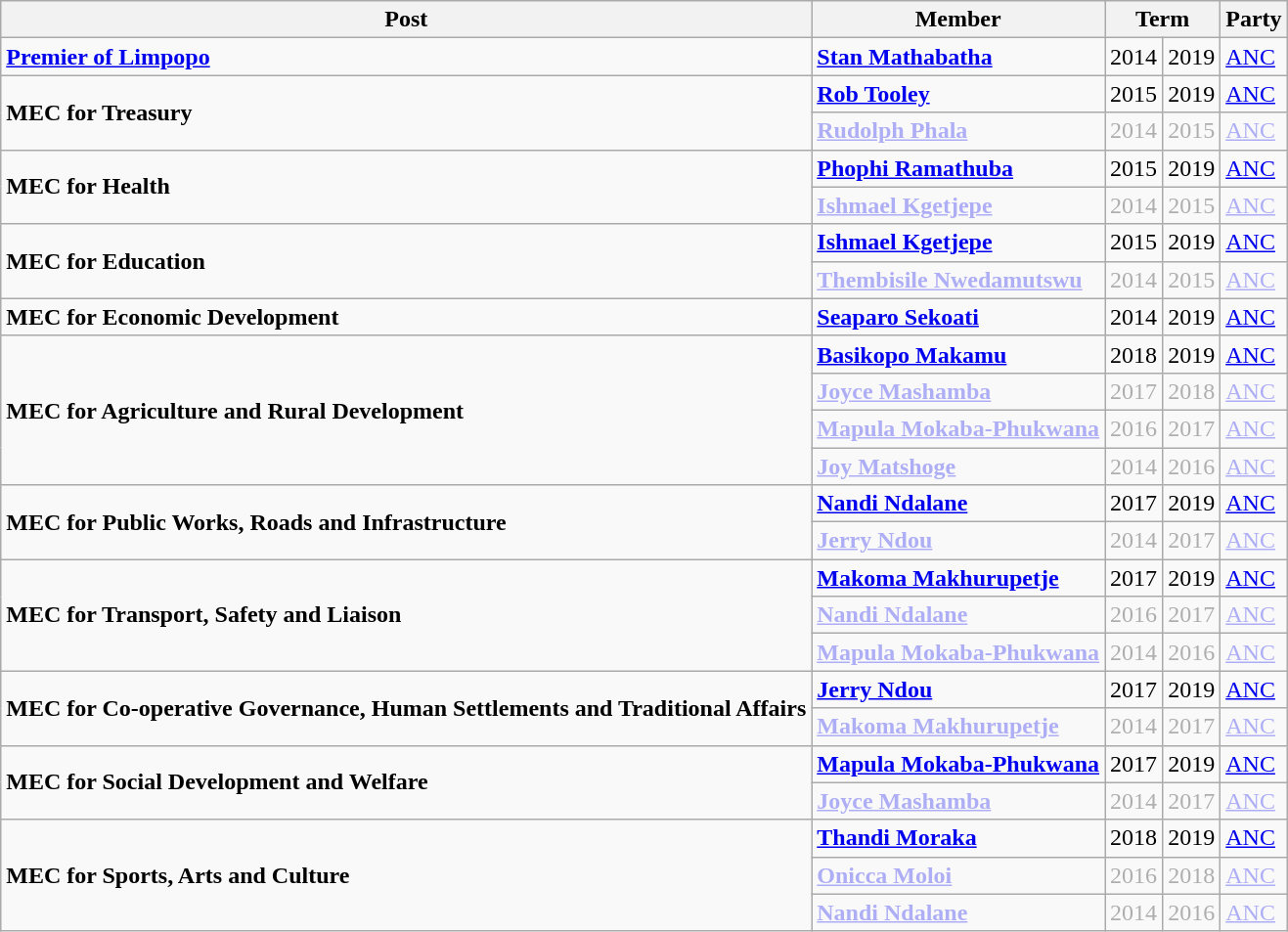<table class="wikitable">
<tr>
<th>Post</th>
<th>Member</th>
<th colspan="2">Term</th>
<th>Party</th>
</tr>
<tr>
<td><strong><a href='#'>Premier of Limpopo</a></strong></td>
<td><strong><a href='#'>Stan Mathabatha</a></strong></td>
<td>2014</td>
<td>2019</td>
<td><a href='#'>ANC</a></td>
</tr>
<tr>
<td rowspan="2"><strong>MEC for Treasury</strong></td>
<td><strong><a href='#'>Rob Tooley</a></strong></td>
<td>2015</td>
<td>2019</td>
<td><a href='#'>ANC</a></td>
</tr>
<tr style="opacity:.3;">
<td><strong><a href='#'>Rudolph Phala</a></strong></td>
<td>2014</td>
<td>2015</td>
<td><a href='#'>ANC</a></td>
</tr>
<tr>
<td rowspan="2"><strong>MEC for Health</strong></td>
<td><strong><a href='#'>Phophi Ramathuba</a></strong></td>
<td>2015</td>
<td>2019</td>
<td><a href='#'>ANC</a></td>
</tr>
<tr style="opacity:.3;">
<td><strong><a href='#'>Ishmael Kgetjepe</a></strong></td>
<td>2014</td>
<td>2015</td>
<td><a href='#'>ANC</a></td>
</tr>
<tr>
<td rowspan="2"><strong>MEC for Education</strong></td>
<td><strong><a href='#'>Ishmael Kgetjepe</a></strong></td>
<td>2015</td>
<td>2019</td>
<td><a href='#'>ANC</a></td>
</tr>
<tr style="opacity:.3;">
<td><strong><a href='#'>Thembisile Nwedamutswu</a></strong></td>
<td>2014</td>
<td>2015</td>
<td><a href='#'>ANC</a></td>
</tr>
<tr>
<td><strong>MEC for Economic Development</strong></td>
<td><strong><a href='#'>Seaparo Sekoati</a></strong></td>
<td>2014</td>
<td>2019</td>
<td><a href='#'>ANC</a></td>
</tr>
<tr>
<td rowspan="4"><strong>MEC for Agriculture and Rural Development</strong></td>
<td><strong><a href='#'>Basikopo Makamu</a></strong></td>
<td>2018</td>
<td>2019</td>
<td><a href='#'>ANC</a></td>
</tr>
<tr style="opacity:.3;">
<td><strong><a href='#'>Joyce Mashamba</a></strong></td>
<td>2017</td>
<td>2018</td>
<td><a href='#'>ANC</a></td>
</tr>
<tr style="opacity:.3;">
<td><strong><a href='#'>Mapula Mokaba-Phukwana</a></strong></td>
<td>2016</td>
<td>2017</td>
<td><a href='#'>ANC</a></td>
</tr>
<tr style="opacity:.3;">
<td><strong><a href='#'>Joy Matshoge</a></strong></td>
<td>2014</td>
<td>2016</td>
<td><a href='#'>ANC</a></td>
</tr>
<tr>
<td rowspan="2"><strong>MEC for Public Works, Roads and Infrastructure</strong></td>
<td><strong><a href='#'>Nandi Ndalane</a></strong></td>
<td>2017</td>
<td>2019</td>
<td><a href='#'>ANC</a></td>
</tr>
<tr style="opacity:.3;">
<td><strong><a href='#'>Jerry Ndou</a></strong></td>
<td>2014</td>
<td>2017</td>
<td><a href='#'>ANC</a></td>
</tr>
<tr>
<td rowspan="3"><strong>MEC for Transport, Safety and Liaison</strong></td>
<td><strong><a href='#'>Makoma Makhurupetje</a></strong></td>
<td>2017</td>
<td>2019</td>
<td><a href='#'>ANC</a></td>
</tr>
<tr style="opacity:.3;">
<td><strong><a href='#'>Nandi Ndalane</a></strong></td>
<td>2016</td>
<td>2017</td>
<td><a href='#'>ANC</a></td>
</tr>
<tr style="opacity:.3;">
<td><strong><a href='#'>Mapula Mokaba-Phukwana</a></strong></td>
<td>2014</td>
<td>2016</td>
<td><a href='#'>ANC</a></td>
</tr>
<tr>
<td rowspan="2"><strong>MEC for Co-operative Governance, Human Settlements and Traditional Affairs</strong></td>
<td><strong><a href='#'>Jerry Ndou</a></strong></td>
<td>2017</td>
<td>2019</td>
<td><a href='#'>ANC</a></td>
</tr>
<tr style="opacity:.3;">
<td><strong><a href='#'>Makoma Makhurupetje</a></strong></td>
<td>2014</td>
<td>2017</td>
<td><a href='#'>ANC</a></td>
</tr>
<tr>
<td rowspan="2"><strong>MEC for Social Development and Welfare</strong></td>
<td><strong><a href='#'>Mapula Mokaba-Phukwana</a></strong></td>
<td>2017</td>
<td>2019</td>
<td><a href='#'>ANC</a></td>
</tr>
<tr style="opacity:.3;">
<td><strong><a href='#'>Joyce Mashamba</a></strong></td>
<td>2014</td>
<td>2017</td>
<td><a href='#'>ANC</a></td>
</tr>
<tr>
<td rowspan="3"><strong>MEC for Sports, Arts and Culture</strong></td>
<td><strong><a href='#'>Thandi Moraka</a></strong></td>
<td>2018</td>
<td>2019</td>
<td><a href='#'>ANC</a></td>
</tr>
<tr style="opacity:.3;">
<td><strong><a href='#'>Onicca Moloi</a></strong></td>
<td>2016</td>
<td>2018</td>
<td><a href='#'>ANC</a></td>
</tr>
<tr style="opacity:.3;">
<td><strong><a href='#'>Nandi Ndalane</a></strong></td>
<td>2014</td>
<td>2016</td>
<td><a href='#'>ANC</a></td>
</tr>
</table>
